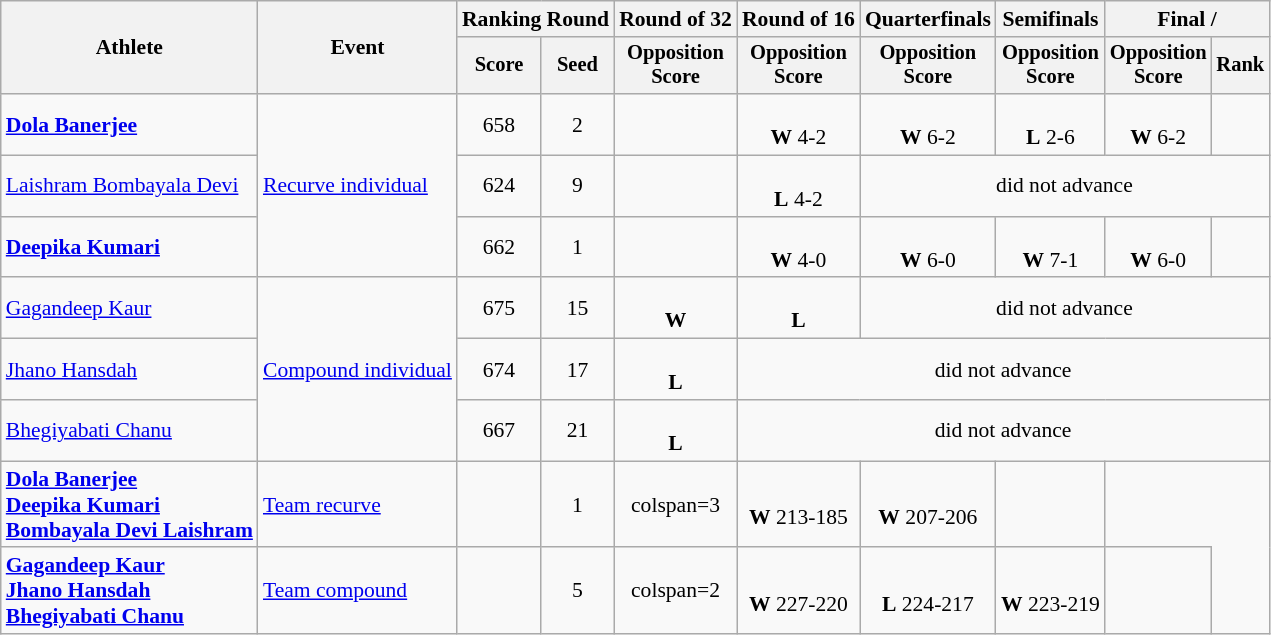<table class="wikitable" style="font-size:90%">
<tr>
<th rowspan="2">Athlete</th>
<th rowspan="2">Event</th>
<th colspan="2">Ranking Round</th>
<th>Round of 32</th>
<th>Round of 16</th>
<th>Quarterfinals</th>
<th>Semifinals</th>
<th colspan="2">Final / </th>
</tr>
<tr style="font-size:95%">
<th>Score</th>
<th>Seed</th>
<th>Opposition<br>Score</th>
<th>Opposition<br>Score</th>
<th>Opposition<br>Score</th>
<th>Opposition<br>Score</th>
<th>Opposition<br>Score</th>
<th>Rank</th>
</tr>
<tr align=center>
<td align=left><strong><a href='#'>Dola Banerjee</a></strong></td>
<td align=left rowspan=3><a href='#'>Recurve individual</a></td>
<td>658</td>
<td>2</td>
<td></td>
<td><br><strong>W</strong> 4-2</td>
<td><br><strong>W</strong> 6-2</td>
<td><br><strong>L</strong> 2-6</td>
<td><br><strong>W</strong> 6-2</td>
<td></td>
</tr>
<tr align=center>
<td align=left><a href='#'>Laishram Bombayala Devi</a></td>
<td>624</td>
<td>9</td>
<td></td>
<td><br><strong>L</strong> 4-2</td>
<td colspan=4>did not advance</td>
</tr>
<tr align=center>
<td align=left><strong><a href='#'>Deepika Kumari</a></strong></td>
<td>662</td>
<td>1</td>
<td></td>
<td><br><strong>W</strong> 4-0</td>
<td><br><strong>W</strong> 6-0</td>
<td><br><strong>W</strong> 7-1</td>
<td><br><strong>W</strong> 6-0</td>
<td></td>
</tr>
<tr align=center>
<td align=left><a href='#'>Gagandeep Kaur</a></td>
<td align=left rowspan=3><a href='#'>Compound individual</a></td>
<td>675</td>
<td>15</td>
<td><br><strong>W</strong></td>
<td><br><strong>L</strong></td>
<td colspan="4">did not advance</td>
</tr>
<tr align=center>
<td align=left><a href='#'>Jhano Hansdah</a></td>
<td>674</td>
<td>17</td>
<td><br><strong>L</strong></td>
<td colspan="5">did not advance</td>
</tr>
<tr align=center>
<td align=left><a href='#'>Bhegiyabati Chanu</a></td>
<td>667</td>
<td>21</td>
<td><br><strong>L</strong></td>
<td colspan="5">did not advance</td>
</tr>
<tr align=center>
<td align=left><strong><a href='#'>Dola Banerjee</a> <br> <a href='#'>Deepika Kumari</a> <br> <a href='#'>Bombayala Devi Laishram</a></strong></td>
<td align=left><a href='#'>Team recurve</a></td>
<td></td>
<td>1</td>
<td>colspan=3 </td>
<td><br><strong>W</strong> 213-185</td>
<td><br><strong>W</strong> 207-206</td>
<td></td>
</tr>
<tr align=center>
<td align=left><strong><a href='#'>Gagandeep Kaur</a> <br> <a href='#'>Jhano Hansdah</a> <br> <a href='#'>Bhegiyabati Chanu</a></strong></td>
<td align=left><a href='#'>Team compound</a></td>
<td></td>
<td>5</td>
<td>colspan=2 </td>
<td><br><strong>W</strong> 227-220</td>
<td><br><strong>L</strong> 224-217</td>
<td><br><strong>W</strong> 223-219</td>
<td></td>
</tr>
</table>
